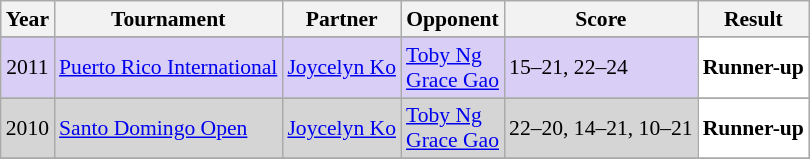<table class="sortable wikitable" style="font-size: 90%;">
<tr>
<th>Year</th>
<th>Tournament</th>
<th>Partner</th>
<th>Opponent</th>
<th>Score</th>
<th>Result</th>
</tr>
<tr>
</tr>
<tr style="background:#D8CEF6">
<td align="center">2011</td>
<td align="left"><a href='#'>Puerto Rico International</a></td>
<td align="left"> <a href='#'>Joycelyn Ko</a></td>
<td align="left"> <a href='#'>Toby Ng</a><br> <a href='#'>Grace Gao</a></td>
<td align="left">15–21, 22–24</td>
<td style="text-align:left; background:white"> <strong>Runner-up</strong></td>
</tr>
<tr>
</tr>
<tr style="background:#D5D5D5">
<td align="center">2010</td>
<td align="left"><a href='#'>Santo Domingo Open</a></td>
<td align="left"> <a href='#'>Joycelyn Ko</a></td>
<td align="left"> <a href='#'>Toby Ng</a><br> <a href='#'>Grace Gao</a></td>
<td align="left">22–20, 14–21, 10–21</td>
<td style="text-align:left; background:white"> <strong>Runner-up</strong></td>
</tr>
<tr>
</tr>
</table>
